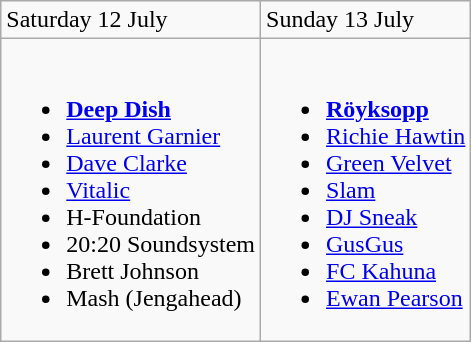<table class="wikitable">
<tr>
<td>Saturday 12 July</td>
<td>Sunday 13 July</td>
</tr>
<tr valign="top">
<td><br><ul><li><strong><a href='#'>Deep Dish</a></strong></li><li><a href='#'>Laurent Garnier</a></li><li><a href='#'>Dave Clarke</a></li><li><a href='#'>Vitalic</a></li><li>H-Foundation</li><li>20:20 Soundsystem</li><li>Brett Johnson</li><li>Mash (Jengahead)</li></ul></td>
<td><br><ul><li><strong><a href='#'>Röyksopp</a></strong></li><li><a href='#'>Richie Hawtin</a></li><li><a href='#'>Green Velvet</a></li><li><a href='#'>Slam</a></li><li><a href='#'>DJ Sneak</a></li><li><a href='#'>GusGus</a></li><li><a href='#'>FC Kahuna</a></li><li><a href='#'>Ewan Pearson</a></li></ul></td>
</tr>
</table>
